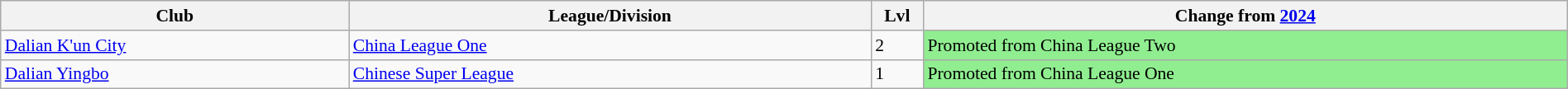<table class="wikitable sortable" width="100%" style="font-size:90%">
<tr>
<th width="20%">Club</th>
<th width="30%">League/Division</th>
<th width="3%">Lvl</th>
<th width="37%">Change from <a href='#'>2024</a></th>
</tr>
<tr>
<td><a href='#'>Dalian K'un City</a></td>
<td><a href='#'>China League One</a></td>
<td>2</td>
<td style="background:lightgreen">Promoted from China League Two</td>
</tr>
<tr>
<td><a href='#'>Dalian Yingbo</a></td>
<td><a href='#'>Chinese Super League</a></td>
<td>1</td>
<td style="background:lightgreen">Promoted from China League One</td>
</tr>
</table>
